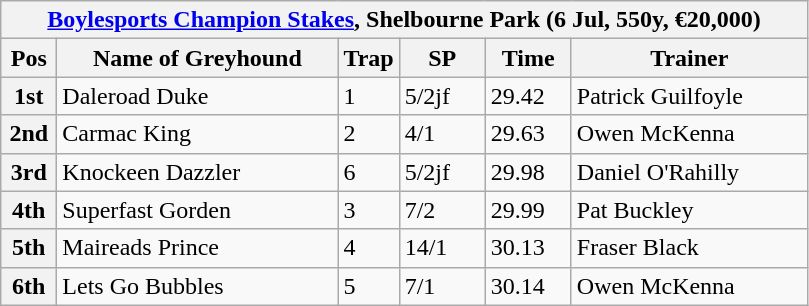<table class="wikitable">
<tr>
<th colspan="6"><a href='#'>Boylesports Champion Stakes</a>, Shelbourne Park (6 Jul, 550y, €20,000)</th>
</tr>
<tr>
<th width=30>Pos</th>
<th width=180>Name of Greyhound</th>
<th width=30>Trap</th>
<th width=50>SP</th>
<th width=50>Time</th>
<th width=150>Trainer</th>
</tr>
<tr>
<th>1st</th>
<td>Daleroad Duke</td>
<td>1</td>
<td>5/2jf</td>
<td>29.42</td>
<td>Patrick Guilfoyle</td>
</tr>
<tr>
<th>2nd</th>
<td>Carmac King</td>
<td>2</td>
<td>4/1</td>
<td>29.63</td>
<td>Owen McKenna</td>
</tr>
<tr>
<th>3rd</th>
<td>Knockeen Dazzler</td>
<td>6</td>
<td>5/2jf</td>
<td>29.98</td>
<td>Daniel O'Rahilly</td>
</tr>
<tr>
<th>4th</th>
<td>Superfast Gorden</td>
<td>3</td>
<td>7/2</td>
<td>29.99</td>
<td>Pat Buckley</td>
</tr>
<tr>
<th>5th</th>
<td>Maireads Prince</td>
<td>4</td>
<td>14/1</td>
<td>30.13</td>
<td>Fraser Black</td>
</tr>
<tr>
<th>6th</th>
<td>Lets Go Bubbles</td>
<td>5</td>
<td>7/1</td>
<td>30.14</td>
<td>Owen McKenna</td>
</tr>
</table>
